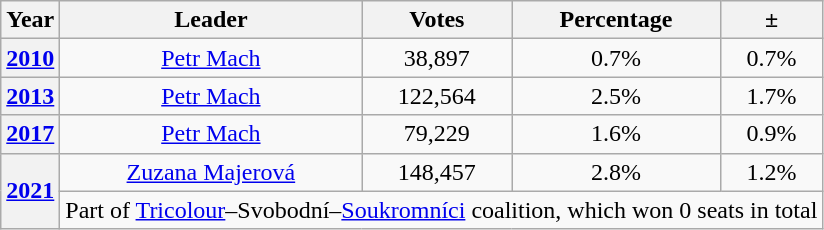<table class="wikitable" style="text-align: center">
<tr>
<th>Year</th>
<th>Leader</th>
<th>Votes</th>
<th>Percentage</th>
<th>±</th>
</tr>
<tr>
<th><a href='#'>2010</a></th>
<td><a href='#'>Petr Mach</a></td>
<td>38,897</td>
<td>0.7%</td>
<td> 0.7%</td>
</tr>
<tr>
<th><a href='#'>2013</a></th>
<td><a href='#'>Petr Mach</a></td>
<td>122,564</td>
<td>2.5%</td>
<td> 1.7%</td>
</tr>
<tr>
<th><a href='#'>2017</a></th>
<td><a href='#'>Petr Mach</a></td>
<td>79,229</td>
<td>1.6%</td>
<td> 0.9%</td>
</tr>
<tr>
<th rowspan=2><a href='#'>2021</a></th>
<td><a href='#'>Zuzana Majerová</a></td>
<td>148,457</td>
<td>2.8%</td>
<td> 1.2%</td>
</tr>
<tr>
<td colspan=4>Part of <a href='#'>Tricolour</a>–Svobodní–<a href='#'>Soukromníci</a> coalition, which won 0 seats in total</td>
</tr>
</table>
